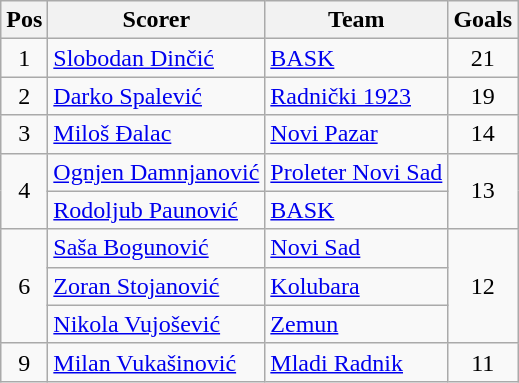<table class="wikitable">
<tr>
<th>Pos</th>
<th>Scorer</th>
<th>Team</th>
<th align=center>Goals</th>
</tr>
<tr>
<td style="text-align:center">1</td>
<td> <a href='#'>Slobodan Dinčić</a></td>
<td><a href='#'>BASK</a></td>
<td style="text-align:center">21</td>
</tr>
<tr>
<td style="text-align:center">2</td>
<td> <a href='#'>Darko Spalević</a></td>
<td><a href='#'>Radnički 1923</a></td>
<td style="text-align:center">19</td>
</tr>
<tr>
<td style="text-align:center">3</td>
<td> <a href='#'>Miloš Đalac</a></td>
<td><a href='#'>Novi Pazar</a></td>
<td style="text-align:center">14</td>
</tr>
<tr>
<td rowspan=2 style="text-align:center">4</td>
<td> <a href='#'>Ognjen Damnjanović</a></td>
<td><a href='#'>Proleter Novi Sad</a></td>
<td rowspan=2 style="text-align:center">13</td>
</tr>
<tr>
<td> <a href='#'>Rodoljub Paunović</a></td>
<td><a href='#'>BASK</a></td>
</tr>
<tr>
<td rowspan=3 style="text-align:center">6</td>
<td> <a href='#'>Saša Bogunović</a></td>
<td><a href='#'>Novi Sad</a></td>
<td rowspan=3 style="text-align:center">12</td>
</tr>
<tr>
<td> <a href='#'>Zoran Stojanović</a></td>
<td><a href='#'>Kolubara</a></td>
</tr>
<tr>
<td> <a href='#'>Nikola Vujošević</a></td>
<td><a href='#'>Zemun</a></td>
</tr>
<tr>
<td style="text-align:center">9</td>
<td> <a href='#'>Milan Vukašinović</a></td>
<td><a href='#'>Mladi Radnik</a></td>
<td style="text-align:center">11</td>
</tr>
</table>
